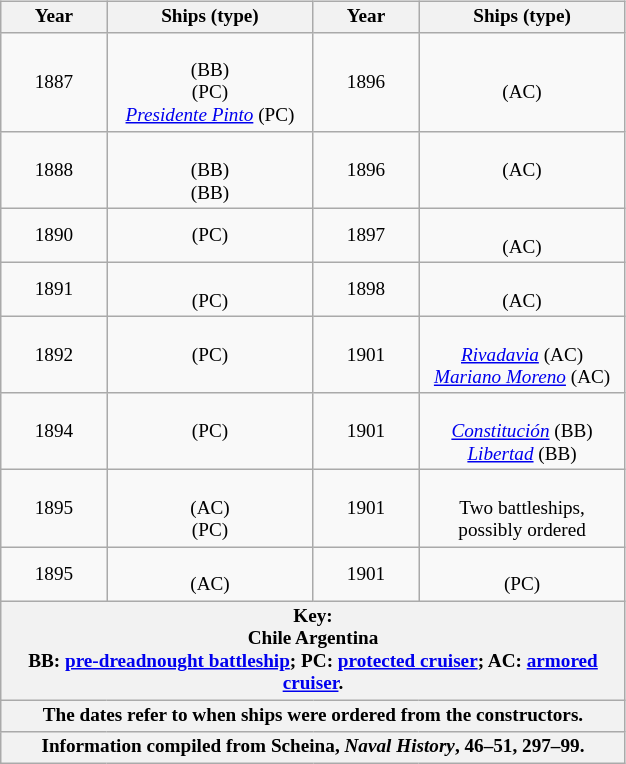<table class="wikitable plainrowheaders floatright" align="right" style="text-align: center; width:33%; font-size:80%;">
<tr>
<th scope="row" style="width:17%;"><div><strong>Year</strong></div></th>
<th scope="row" style="width:33%;"><div><strong>Ships (type)</strong></div></th>
<th scope="row" style="width:17%;"><div><strong>Year</strong></div></th>
<th scope="row" style="width:33%;"><div><strong>Ships (type)</strong></div></th>
</tr>
<tr>
<td>1887 </td>
<td><br> (BB)<br> (PC)<br><a href='#'><em>Presidente Pinto</em></a> (PC)</td>
<td>1896 </td>
<td><br> (AC)</td>
</tr>
<tr>
<td>1888 </td>
<td><br> (BB)<br> (BB)</td>
<td>1896 </td>
<td> (AC)</td>
</tr>
<tr>
<td>1890 </td>
<td> (PC)</td>
<td>1897 </td>
<td><br> (AC)</td>
</tr>
<tr>
<td>1891 </td>
<td><br> (PC)</td>
<td>1898 </td>
<td><br> (AC)</td>
</tr>
<tr>
<td>1892 </td>
<td> (PC)</td>
<td>1901 </td>
<td><br><a href='#'><em>Rivadavia</em></a> (AC)<br><a href='#'><em>Mariano Moreno</em></a> (AC)</td>
</tr>
<tr>
<td>1894 </td>
<td> (PC)</td>
<td>1901 </td>
<td><br><a href='#'><em>Constitución</em></a> (BB)<br><a href='#'><em>Libertad</em></a> (BB)</td>
</tr>
<tr>
<td>1895 </td>
<td><br> (AC)<br> (PC)</td>
<td>1901 </td>
<td><br>Two battleships,<br>possibly ordered</td>
</tr>
<tr>
<td>1895 </td>
<td><br> (AC)</td>
<td>1901 </td>
<td><br> (PC)</td>
</tr>
<tr>
<th scope="row" colspan="4"><div>Key:<br> Chile  Argentina<br>BB: <a href='#'>pre-dreadnought battleship</a>; PC: <a href='#'>protected cruiser</a>; AC: <a href='#'>armored cruiser</a>.</div></th>
</tr>
<tr>
<th scope="row" colspan="4"><div>The dates refer to when ships were ordered from the constructors.</div></th>
</tr>
<tr>
<th scope="row" colspan="4"><div>Information compiled from Scheina, <em>Naval History</em>, 46–51, 297–99.</div></th>
</tr>
</table>
